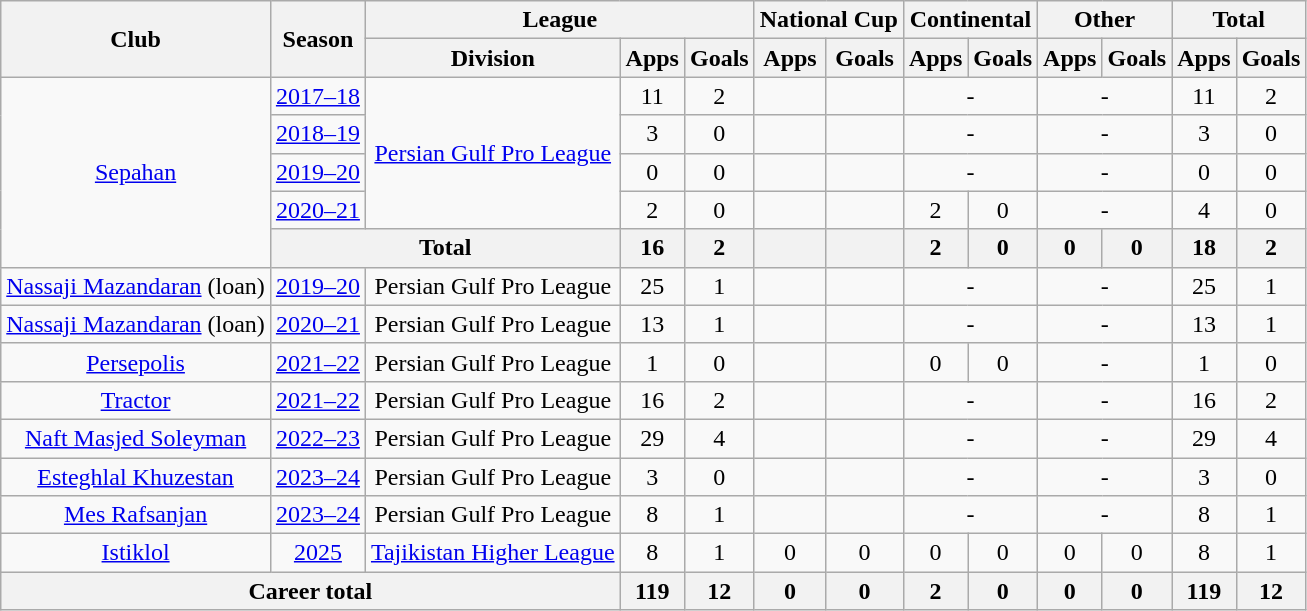<table class="wikitable" style="text-align: center;">
<tr>
<th rowspan="2">Club</th>
<th rowspan="2">Season</th>
<th colspan="3">League</th>
<th colspan="2">National Cup</th>
<th colspan="2">Continental</th>
<th colspan="2">Other</th>
<th colspan="2">Total</th>
</tr>
<tr>
<th>Division</th>
<th>Apps</th>
<th>Goals</th>
<th>Apps</th>
<th>Goals</th>
<th>Apps</th>
<th>Goals</th>
<th>Apps</th>
<th>Goals</th>
<th>Apps</th>
<th>Goals</th>
</tr>
<tr>
<td rowspan="5"><a href='#'>Sepahan</a></td>
<td><a href='#'>2017–18</a></td>
<td rowspan="4"><a href='#'>Persian Gulf Pro League</a></td>
<td>11</td>
<td>2</td>
<td></td>
<td></td>
<td colspan="2">-</td>
<td colspan="2">-</td>
<td>11</td>
<td>2</td>
</tr>
<tr>
<td><a href='#'>2018–19</a></td>
<td>3</td>
<td>0</td>
<td></td>
<td></td>
<td colspan="2">-</td>
<td colspan="2">-</td>
<td>3</td>
<td>0</td>
</tr>
<tr>
<td><a href='#'>2019–20</a></td>
<td>0</td>
<td>0</td>
<td></td>
<td></td>
<td colspan="2">-</td>
<td colspan="2">-</td>
<td>0</td>
<td>0</td>
</tr>
<tr>
<td><a href='#'>2020–21</a></td>
<td>2</td>
<td>0</td>
<td></td>
<td></td>
<td>2</td>
<td>0</td>
<td colspan="2">-</td>
<td>4</td>
<td>0</td>
</tr>
<tr>
<th colspan="2">Total</th>
<th>16</th>
<th>2</th>
<th></th>
<th></th>
<th>2</th>
<th>0</th>
<th>0</th>
<th>0</th>
<th>18</th>
<th>2</th>
</tr>
<tr>
<td><a href='#'>Nassaji Mazandaran</a> (loan)</td>
<td><a href='#'>2019–20</a></td>
<td>Persian Gulf Pro League</td>
<td>25</td>
<td>1</td>
<td></td>
<td></td>
<td colspan="2">-</td>
<td colspan="2">-</td>
<td>25</td>
<td>1</td>
</tr>
<tr>
<td><a href='#'>Nassaji Mazandaran</a> (loan)</td>
<td><a href='#'>2020–21</a></td>
<td>Persian Gulf Pro League</td>
<td>13</td>
<td>1</td>
<td></td>
<td></td>
<td colspan="2">-</td>
<td colspan="2">-</td>
<td>13</td>
<td>1</td>
</tr>
<tr>
<td><a href='#'>Persepolis</a></td>
<td><a href='#'>2021–22</a></td>
<td>Persian Gulf Pro League</td>
<td>1</td>
<td>0</td>
<td></td>
<td></td>
<td>0</td>
<td>0</td>
<td colspan="2">-</td>
<td>1</td>
<td>0</td>
</tr>
<tr>
<td><a href='#'>Tractor</a></td>
<td><a href='#'>2021–22</a></td>
<td>Persian Gulf Pro League</td>
<td>16</td>
<td>2</td>
<td></td>
<td></td>
<td colspan="2">-</td>
<td colspan="2">-</td>
<td>16</td>
<td>2</td>
</tr>
<tr>
<td><a href='#'>Naft Masjed Soleyman</a></td>
<td><a href='#'>2022–23</a></td>
<td>Persian Gulf Pro League</td>
<td>29</td>
<td>4</td>
<td></td>
<td></td>
<td colspan="2">-</td>
<td colspan="2">-</td>
<td>29</td>
<td>4</td>
</tr>
<tr>
<td><a href='#'>Esteghlal Khuzestan</a></td>
<td><a href='#'>2023–24</a></td>
<td>Persian Gulf Pro League</td>
<td>3</td>
<td>0</td>
<td></td>
<td></td>
<td colspan="2">-</td>
<td colspan="2">-</td>
<td>3</td>
<td>0</td>
</tr>
<tr>
<td><a href='#'>Mes Rafsanjan</a></td>
<td><a href='#'>2023–24</a></td>
<td>Persian Gulf Pro League</td>
<td>8</td>
<td>1</td>
<td></td>
<td></td>
<td colspan="2">-</td>
<td colspan="2">-</td>
<td>8</td>
<td>1</td>
</tr>
<tr>
<td><a href='#'>Istiklol</a></td>
<td><a href='#'>2025</a></td>
<td><a href='#'>Tajikistan Higher League</a></td>
<td>8</td>
<td>1</td>
<td>0</td>
<td>0</td>
<td>0</td>
<td>0</td>
<td>0</td>
<td>0</td>
<td>8</td>
<td>1</td>
</tr>
<tr>
<th colspan="3">Career total</th>
<th>119</th>
<th>12</th>
<th>0</th>
<th>0</th>
<th>2</th>
<th>0</th>
<th>0</th>
<th>0</th>
<th>119</th>
<th>12</th>
</tr>
</table>
